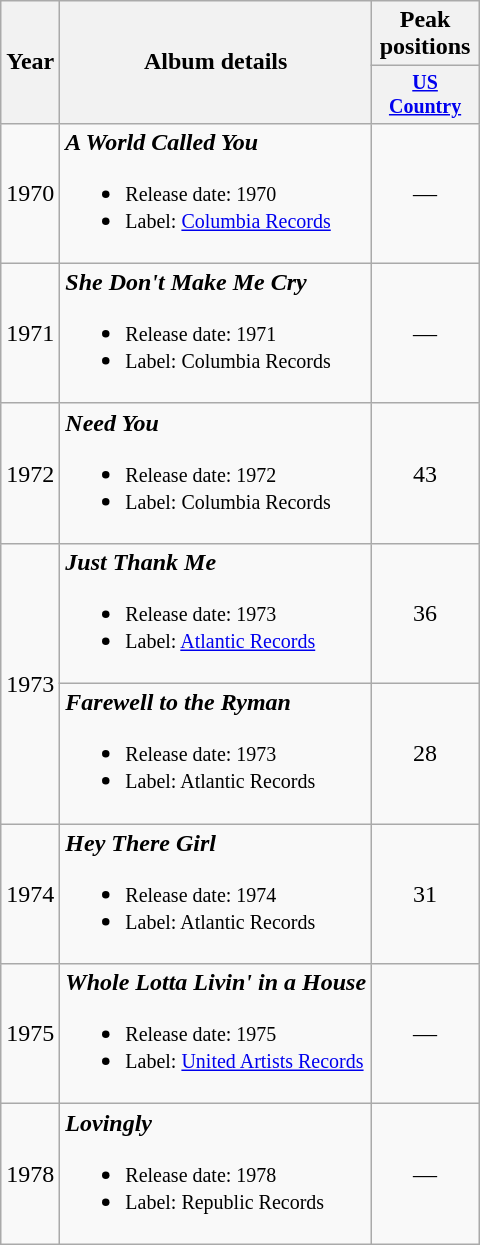<table class="wikitable" style="text-align:center;">
<tr>
<th rowspan="2">Year</th>
<th rowspan="2">Album details</th>
<th colspan="1">Peak positions</th>
</tr>
<tr style="font-size:smaller;">
<th width="65"><a href='#'>US Country</a></th>
</tr>
<tr>
<td>1970</td>
<td align=left><strong><em>A World Called You</em></strong><br><ul><li><small>Release date: 1970</small></li><li><small>Label: <a href='#'>Columbia Records</a></small></li></ul></td>
<td>—</td>
</tr>
<tr>
<td>1971</td>
<td align=left><strong><em>She Don't Make Me Cry</em></strong><br><ul><li><small>Release date: 1971</small></li><li><small>Label: Columbia Records</small></li></ul></td>
<td>—</td>
</tr>
<tr>
<td>1972</td>
<td align=left><strong><em>Need You</em></strong><br><ul><li><small>Release date: 1972</small></li><li><small>Label: Columbia Records</small></li></ul></td>
<td>43</td>
</tr>
<tr>
<td rowspan=2>1973</td>
<td align=left><strong><em>Just Thank Me</em></strong><br><ul><li><small>Release date: 1973</small></li><li><small>Label: <a href='#'>Atlantic Records</a></small></li></ul></td>
<td>36</td>
</tr>
<tr>
<td align=left><strong><em>Farewell to the Ryman</em></strong><br><ul><li><small>Release date: 1973</small></li><li><small>Label: Atlantic Records</small></li></ul></td>
<td>28</td>
</tr>
<tr>
<td>1974</td>
<td align=left><strong><em>Hey There Girl</em></strong><br><ul><li><small>Release date: 1974</small></li><li><small>Label: Atlantic Records</small></li></ul></td>
<td>31</td>
</tr>
<tr>
<td>1975</td>
<td align=left><strong><em>Whole Lotta Livin' in a House</em></strong><br><ul><li><small>Release date: 1975</small></li><li><small>Label: <a href='#'>United Artists Records</a></small></li></ul></td>
<td>—</td>
</tr>
<tr>
<td>1978</td>
<td align=left><strong><em>Lovingly</em></strong><br><ul><li><small>Release date: 1978</small></li><li><small>Label: Republic Records</small></li></ul></td>
<td>—</td>
</tr>
</table>
